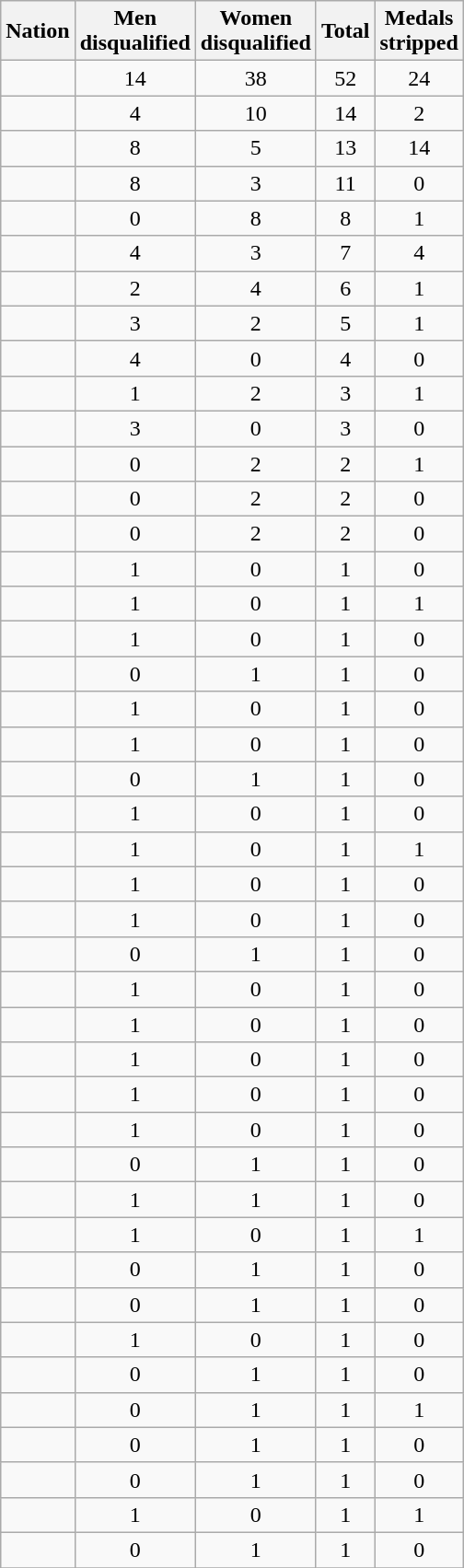<table class="wikitable sortable" style="text-align:center;">
<tr>
<th>Nation</th>
<th>Men<br>disqualified</th>
<th>Women<br>disqualified</th>
<th>Total</th>
<th>Medals<br>stripped</th>
</tr>
<tr>
<td align=left></td>
<td>14</td>
<td>38</td>
<td>52</td>
<td>24</td>
</tr>
<tr>
<td align=left></td>
<td>4</td>
<td>10</td>
<td>14</td>
<td>2</td>
</tr>
<tr>
<td align=left></td>
<td>8</td>
<td>5</td>
<td>13</td>
<td>14</td>
</tr>
<tr>
<td align=left></td>
<td>8</td>
<td>3</td>
<td>11</td>
<td>0</td>
</tr>
<tr>
<td align=left></td>
<td>0</td>
<td>8</td>
<td>8</td>
<td>1</td>
</tr>
<tr>
<td align=left></td>
<td>4</td>
<td>3</td>
<td>7</td>
<td>4</td>
</tr>
<tr>
<td align=left></td>
<td>2</td>
<td>4</td>
<td>6</td>
<td>1</td>
</tr>
<tr>
<td align=left></td>
<td>3</td>
<td>2</td>
<td>5</td>
<td>1</td>
</tr>
<tr>
<td align=left></td>
<td>4</td>
<td>0</td>
<td>4</td>
<td>0</td>
</tr>
<tr>
<td align=left></td>
<td>1</td>
<td>2</td>
<td>3</td>
<td>1</td>
</tr>
<tr>
<td align=left></td>
<td>3</td>
<td>0</td>
<td>3</td>
<td>0</td>
</tr>
<tr>
<td align=left></td>
<td>0</td>
<td>2</td>
<td>2</td>
<td>1</td>
</tr>
<tr>
<td align=left></td>
<td>0</td>
<td>2</td>
<td>2</td>
<td>0</td>
</tr>
<tr>
<td align=left></td>
<td>0</td>
<td>2</td>
<td>2</td>
<td>0</td>
</tr>
<tr>
<td align=left></td>
<td>1</td>
<td>0</td>
<td>1</td>
<td>0</td>
</tr>
<tr>
<td align=left></td>
<td>1</td>
<td>0</td>
<td>1</td>
<td>1</td>
</tr>
<tr>
<td align=left></td>
<td>1</td>
<td>0</td>
<td>1</td>
<td>0</td>
</tr>
<tr>
<td align=left></td>
<td>0</td>
<td>1</td>
<td>1</td>
<td>0</td>
</tr>
<tr>
<td align=left></td>
<td>1</td>
<td>0</td>
<td>1</td>
<td>0</td>
</tr>
<tr>
<td align=left></td>
<td>1</td>
<td>0</td>
<td>1</td>
<td>0</td>
</tr>
<tr>
<td align=left></td>
<td>0</td>
<td>1</td>
<td>1</td>
<td>0</td>
</tr>
<tr>
<td align=left></td>
<td>1</td>
<td>0</td>
<td>1</td>
<td>0</td>
</tr>
<tr>
<td align=left></td>
<td>1</td>
<td>0</td>
<td>1</td>
<td>1</td>
</tr>
<tr>
<td align=left></td>
<td>1</td>
<td>0</td>
<td>1</td>
<td>0</td>
</tr>
<tr>
<td align=left></td>
<td>1</td>
<td>0</td>
<td>1</td>
<td>0</td>
</tr>
<tr>
<td align=left></td>
<td>0</td>
<td>1</td>
<td>1</td>
<td>0</td>
</tr>
<tr>
<td align=left></td>
<td>1</td>
<td>0</td>
<td>1</td>
<td>0</td>
</tr>
<tr>
<td align=left></td>
<td>1</td>
<td>0</td>
<td>1</td>
<td>0</td>
</tr>
<tr>
<td align=left></td>
<td>1</td>
<td>0</td>
<td>1</td>
<td>0</td>
</tr>
<tr>
<td align=left></td>
<td>1</td>
<td>0</td>
<td>1</td>
<td>0</td>
</tr>
<tr>
<td align=left></td>
<td>1</td>
<td>0</td>
<td>1</td>
<td>0</td>
</tr>
<tr>
<td align=left></td>
<td>0</td>
<td>1</td>
<td>1</td>
<td>0</td>
</tr>
<tr>
<td align=left></td>
<td>1</td>
<td>1</td>
<td>1</td>
<td>0</td>
</tr>
<tr>
<td align=left></td>
<td>1</td>
<td>0</td>
<td>1</td>
<td>1</td>
</tr>
<tr>
<td align=left></td>
<td>0</td>
<td>1</td>
<td>1</td>
<td>0</td>
</tr>
<tr>
<td align=left></td>
<td>0</td>
<td>1</td>
<td>1</td>
<td>0</td>
</tr>
<tr>
<td align=left></td>
<td>1</td>
<td>0</td>
<td>1</td>
<td>0</td>
</tr>
<tr>
<td align=left></td>
<td>0</td>
<td>1</td>
<td>1</td>
<td>0</td>
</tr>
<tr>
<td align=left></td>
<td>0</td>
<td>1</td>
<td>1</td>
<td>1</td>
</tr>
<tr>
<td align=left></td>
<td>0</td>
<td>1</td>
<td>1</td>
<td>0</td>
</tr>
<tr>
<td align=left></td>
<td>0</td>
<td>1</td>
<td>1</td>
<td>0</td>
</tr>
<tr>
<td align=left></td>
<td>1</td>
<td>0</td>
<td>1</td>
<td>1</td>
</tr>
<tr>
<td align=left></td>
<td>0</td>
<td>1</td>
<td>1</td>
<td>0</td>
</tr>
<tr>
</tr>
</table>
